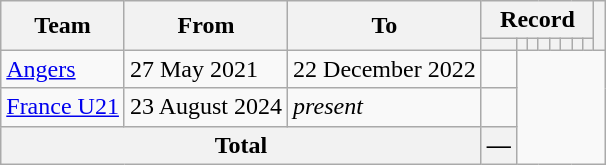<table class="wikitable" style="text-align: center">
<tr>
<th rowspan="2">Team</th>
<th rowspan="2">From</th>
<th rowspan="2">To</th>
<th colspan="8">Record</th>
<th rowspan=2></th>
</tr>
<tr>
<th></th>
<th></th>
<th></th>
<th></th>
<th></th>
<th></th>
<th></th>
<th></th>
</tr>
<tr>
<td align=left><a href='#'>Angers</a></td>
<td align=left>27 May 2021</td>
<td align=left>22 December 2022<br></td>
<td></td>
</tr>
<tr>
<td align=left><a href='#'>France U21</a></td>
<td align=left>23 August 2024</td>
<td align=left><em>present</em><br></td>
<td></td>
</tr>
<tr>
<th colspan="3">Total<br></th>
<th>—</th>
</tr>
</table>
